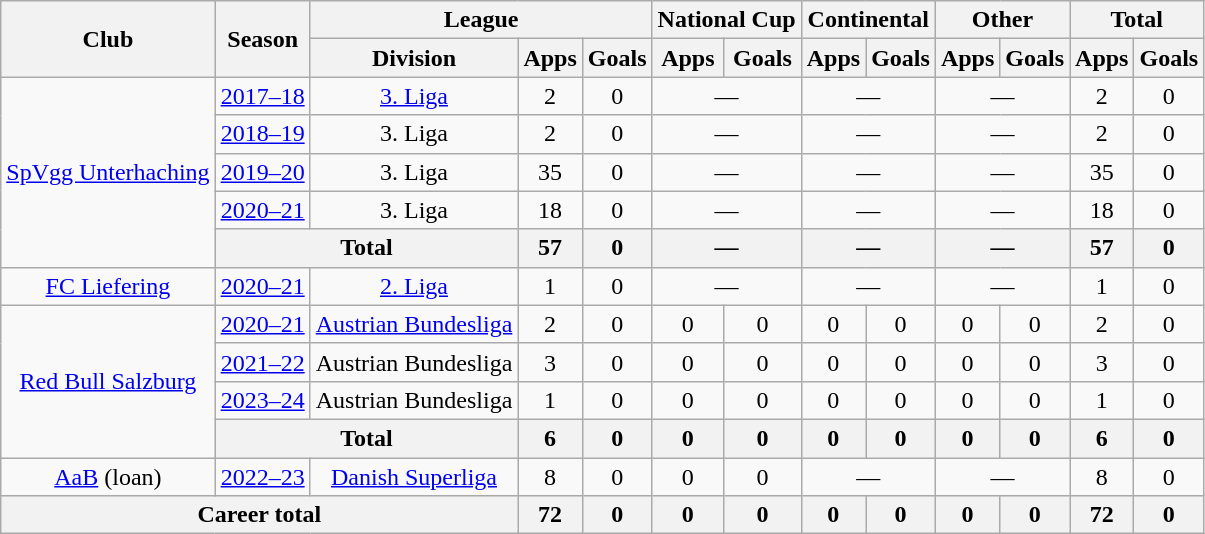<table class="wikitable" style="text-align:center">
<tr>
<th rowspan=2>Club</th>
<th rowspan=2>Season</th>
<th colspan=3>League</th>
<th colspan=2>National Cup</th>
<th colspan=2>Continental</th>
<th colspan=2>Other</th>
<th colspan=2>Total</th>
</tr>
<tr>
<th>Division</th>
<th>Apps</th>
<th>Goals</th>
<th>Apps</th>
<th>Goals</th>
<th>Apps</th>
<th>Goals</th>
<th>Apps</th>
<th>Goals</th>
<th>Apps</th>
<th>Goals</th>
</tr>
<tr>
<td rowspan="5"><a href='#'>SpVgg Unterhaching</a></td>
<td><a href='#'>2017–18</a></td>
<td><a href='#'>3. Liga</a></td>
<td>2</td>
<td>0</td>
<td colspan="2">—</td>
<td colspan="2">—</td>
<td colspan="2">—</td>
<td>2</td>
<td>0</td>
</tr>
<tr>
<td><a href='#'>2018–19</a></td>
<td>3. Liga</td>
<td>2</td>
<td>0</td>
<td colspan="2">—</td>
<td colspan="2">—</td>
<td colspan="2">—</td>
<td>2</td>
<td>0</td>
</tr>
<tr>
<td><a href='#'>2019–20</a></td>
<td>3. Liga</td>
<td>35</td>
<td>0</td>
<td colspan="2">—</td>
<td colspan="2">—</td>
<td colspan="2">—</td>
<td>35</td>
<td>0</td>
</tr>
<tr>
<td><a href='#'>2020–21</a></td>
<td>3. Liga</td>
<td>18</td>
<td>0</td>
<td colspan="2">—</td>
<td colspan="2">—</td>
<td colspan="2">—</td>
<td>18</td>
<td>0</td>
</tr>
<tr>
<th colspan="2">Total</th>
<th>57</th>
<th>0</th>
<th colspan="2">—</th>
<th colspan="2">—</th>
<th colspan="2">—</th>
<th>57</th>
<th>0</th>
</tr>
<tr>
<td><a href='#'>FC Liefering</a></td>
<td><a href='#'>2020–21</a></td>
<td><a href='#'>2. Liga</a></td>
<td>1</td>
<td>0</td>
<td colspan="2">—</td>
<td colspan="2">—</td>
<td colspan="2">—</td>
<td>1</td>
<td>0</td>
</tr>
<tr>
<td rowspan="4"><a href='#'>Red Bull Salzburg</a></td>
<td><a href='#'>2020–21</a></td>
<td><a href='#'>Austrian Bundesliga</a></td>
<td>2</td>
<td>0</td>
<td>0</td>
<td>0</td>
<td>0</td>
<td>0</td>
<td>0</td>
<td>0</td>
<td>2</td>
<td>0</td>
</tr>
<tr>
<td><a href='#'>2021–22</a></td>
<td>Austrian Bundesliga</td>
<td>3</td>
<td>0</td>
<td>0</td>
<td>0</td>
<td>0</td>
<td>0</td>
<td>0</td>
<td>0</td>
<td>3</td>
<td>0</td>
</tr>
<tr>
<td><a href='#'>2023–24</a></td>
<td>Austrian Bundesliga</td>
<td>1</td>
<td>0</td>
<td>0</td>
<td>0</td>
<td>0</td>
<td>0</td>
<td>0</td>
<td>0</td>
<td>1</td>
<td>0</td>
</tr>
<tr>
<th colspan="2">Total</th>
<th>6</th>
<th>0</th>
<th>0</th>
<th>0</th>
<th>0</th>
<th>0</th>
<th>0</th>
<th>0</th>
<th>6</th>
<th>0</th>
</tr>
<tr>
<td><a href='#'>AaB</a> (loan)</td>
<td><a href='#'>2022–23</a></td>
<td><a href='#'>Danish Superliga</a></td>
<td>8</td>
<td>0</td>
<td>0</td>
<td>0</td>
<td colspan="2">—</td>
<td colspan="2">—</td>
<td>8</td>
<td>0</td>
</tr>
<tr>
<th colspan="3">Career total</th>
<th>72</th>
<th>0</th>
<th>0</th>
<th>0</th>
<th>0</th>
<th>0</th>
<th>0</th>
<th>0</th>
<th>72</th>
<th>0</th>
</tr>
</table>
